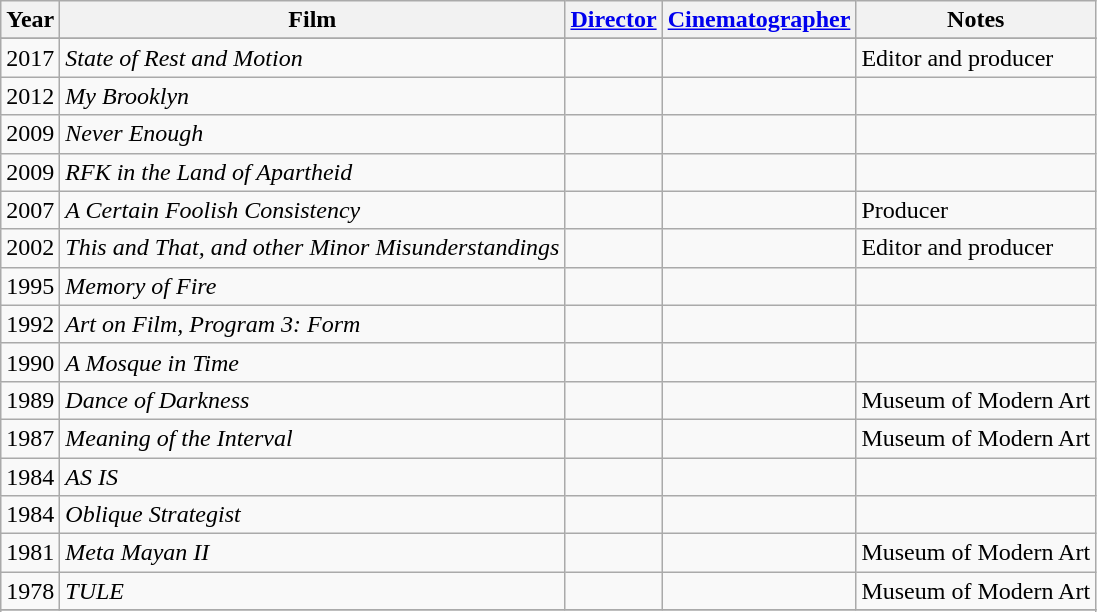<table class="wikitable sortable">
<tr>
<th>Year</th>
<th>Film</th>
<th><a href='#'>Director</a></th>
<th><a href='#'>Cinematographer</a></th>
<th>Notes</th>
</tr>
<tr>
</tr>
<tr>
<td>2017</td>
<td><em>State of Rest and Motion</em></td>
<td style="text-align:center;"></td>
<td style="text-align:center;"></td>
<td>Editor and producer</td>
</tr>
<tr>
<td>2012</td>
<td><em>My Brooklyn</em></td>
<td style="text-align:center;"></td>
<td style="text-align:center;"></td>
<td></td>
</tr>
<tr>
<td>2009</td>
<td><em>Never Enough</em></td>
<td style="text-align:center;"></td>
<td style="text-align:center;"></td>
<td></td>
</tr>
<tr>
<td>2009</td>
<td><em>RFK in the Land of Apartheid</em></td>
<td style="text-align:center;"></td>
<td style="text-align:center;"></td>
<td></td>
</tr>
<tr>
<td>2007</td>
<td><em>A Certain Foolish Consistency </em></td>
<td style="text-align:center;"></td>
<td style="text-align:center;"></td>
<td>Producer</td>
</tr>
<tr>
<td>2002</td>
<td><em>This and That, and other Minor Misunderstandings</em></td>
<td style="text-align:center;"></td>
<td style="text-align:center;"></td>
<td>Editor and producer</td>
</tr>
<tr>
<td>1995</td>
<td><em>Memory of Fire</em></td>
<td style="text-align:center;"></td>
<td style="text-align:center;"></td>
<td></td>
</tr>
<tr>
<td>1992</td>
<td><em>Art on Film, Program 3: Form</em></td>
<td style="text-align:center;"></td>
<td style="text-align:center;"></td>
<td></td>
</tr>
<tr>
<td>1990</td>
<td><em>A Mosque in Time</em></td>
<td style="text-align:center;"></td>
<td style="text-align:center;"></td>
<td></td>
</tr>
<tr>
<td>1989</td>
<td><em>Dance of Darkness</em></td>
<td style="text-align:center;"></td>
<td style="text-align:center;"></td>
<td>Museum of Modern Art</td>
</tr>
<tr>
<td>1987</td>
<td><em>Meaning of the Interval</em></td>
<td style="text-align:center;"></td>
<td style="text-align:center;"></td>
<td>Museum of Modern Art</td>
</tr>
<tr>
<td>1984</td>
<td><em>AS IS</em></td>
<td style="text-align:center;"></td>
<td style="text-align:center;"></td>
<td></td>
</tr>
<tr>
<td>1984</td>
<td><em>Oblique Strategist</em></td>
<td style="text-align:center;"></td>
<td style="text-align:center;"></td>
<td></td>
</tr>
<tr>
<td>1981</td>
<td><em>Meta Mayan II</em></td>
<td style="text-align:center;"></td>
<td style="text-align:center;"></td>
<td>Museum of Modern Art</td>
</tr>
<tr>
<td>1978</td>
<td><em>TULE</em></td>
<td style="text-align:center;"></td>
<td style="text-align:center;"></td>
<td>Museum of Modern Art</td>
</tr>
<tr>
</tr>
<tr>
</tr>
</table>
